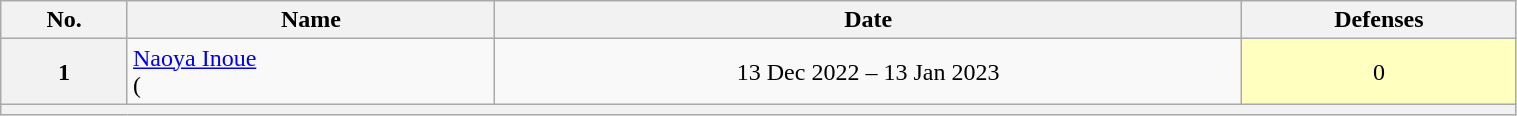<table class="wikitable sortable" style="width:80%">
<tr>
<th>No.</th>
<th>Name</th>
<th>Date</th>
<th>Defenses</th>
</tr>
<tr align=center>
<th>1</th>
<td align=left><a href='#'>Naoya Inoue</a><br>(</td>
<td>13 Dec 2022 – 13 Jan 2023</td>
<td style="background:#ffffbf;">0</td>
</tr>
<tr align=center>
<th colspan="4"></th>
</tr>
</table>
